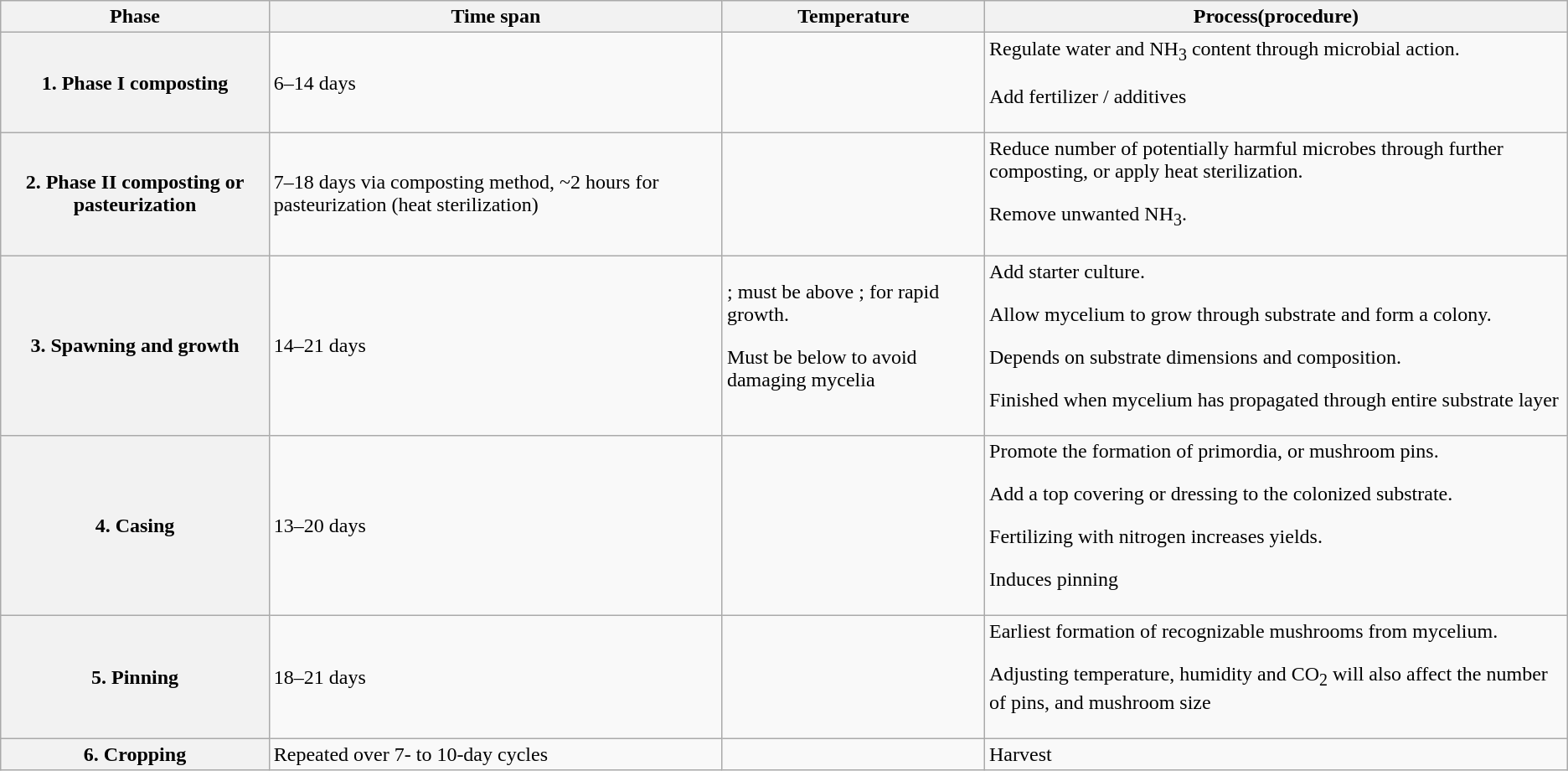<table class="wikitable">
<tr>
<th>Phase</th>
<th>Time span</th>
<th>Temperature</th>
<th>Process(procedure)</th>
</tr>
<tr>
<th>1.  Phase I composting</th>
<td>6–14 days</td>
<td></td>
<td>Regulate water and NH<sub>3</sub> content through microbial action. <p>Add fertilizer / additives</p></td>
</tr>
<tr>
<th>2.  Phase II composting or pasteurization</th>
<td>7–18 days via composting method, ~2 hours for pasteurization (heat sterilization)</td>
<td></td>
<td>Reduce number of potentially harmful microbes through further composting, or apply heat sterilization.  <p>Remove unwanted NH<sub>3</sub>.</p></td>
</tr>
<tr>
<th>3.  Spawning and growth</th>
<td>14–21 days</td>
<td>; must be above ; for rapid growth. <p>Must be below  to avoid damaging mycelia</p></td>
<td>Add starter culture. <p>Allow mycelium to grow through substrate and form a colony. </p><p>Depends on substrate dimensions and composition. </p><p>Finished when mycelium has propagated through entire substrate layer</p></td>
</tr>
<tr>
<th>4.  Casing</th>
<td>13–20 days</td>
<td></td>
<td>Promote the formation of primordia, or mushroom pins. <p>Add a top covering or dressing to the colonized substrate. </p><p>Fertilizing with nitrogen increases yields. </p><p>Induces pinning</p></td>
</tr>
<tr>
<th>5.  Pinning</th>
<td>18–21 days</td>
<td></td>
<td>Earliest formation of recognizable mushrooms from mycelium. <p>Adjusting temperature, humidity and CO<sub>2</sub> will also affect the number of pins, and mushroom size</p></td>
</tr>
<tr>
<th>6.  Cropping</th>
<td>Repeated over 7- to 10-day cycles</td>
<td></td>
<td>Harvest</td>
</tr>
</table>
